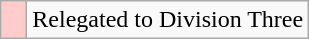<table class="wikitable">
<tr>
<td width=10px bgcolor="#ffcccc"></td>
<td>Relegated to Division Three</td>
</tr>
</table>
